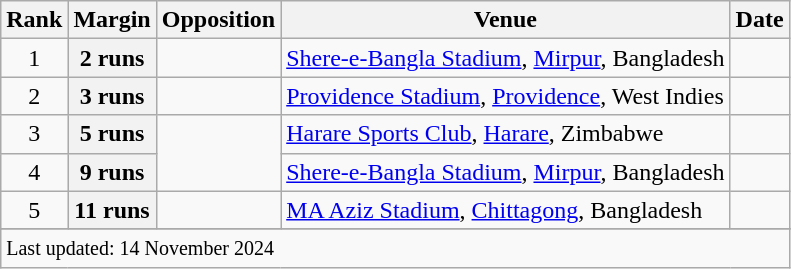<table class="wikitable plainrowheaders sortable">
<tr>
<th scope=col>Rank</th>
<th scope=col>Margin</th>
<th scope=col>Opposition</th>
<th scope=col>Venue</th>
<th scope=col>Date</th>
</tr>
<tr>
<td align=center>1</td>
<th scope=row style="text-align:center;">2 runs</th>
<td></td>
<td><a href='#'>Shere-e-Bangla Stadium</a>, <a href='#'>Mirpur</a>, Bangladesh</td>
<td><a href='#'></a></td>
</tr>
<tr>
<td align=center>2</td>
<th scope=row style="text-align:center;">3 runs</th>
<td></td>
<td><a href='#'>Providence Stadium</a>, <a href='#'>Providence</a>, West Indies</td>
<td></td>
</tr>
<tr>
<td align=center>3</td>
<th scope=row style="text-align:center;">5 runs</th>
<td rowspan=2></td>
<td><a href='#'>Harare Sports Club</a>, <a href='#'>Harare</a>, Zimbabwe</td>
<td></td>
</tr>
<tr>
<td align=center>4</td>
<th scope=row style="text-align:center;">9 runs</th>
<td><a href='#'>Shere-e-Bangla Stadium</a>, <a href='#'>Mirpur</a>, Bangladesh</td>
<td></td>
</tr>
<tr>
<td align=center>5</td>
<th scope=row style=text-align:center;>11 runs</th>
<td></td>
<td><a href='#'>MA Aziz Stadium</a>, <a href='#'>Chittagong</a>, Bangladesh</td>
<td></td>
</tr>
<tr>
</tr>
<tr class=sortbottom>
<td colspan=5><small>Last updated: 14 November 2024</small></td>
</tr>
</table>
